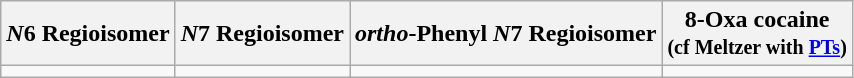<table role="presentation" class="wikitable mw-collapsible mw-collapsed">
<tr>
<th><em>N</em>6 Regioisomer</th>
<th><em>N</em>7 Regioisomer</th>
<th><em>ortho</em>-Phenyl <em>N</em>7 Regioisomer</th>
<th>8-Oxa cocaine<br><small>(cf Meltzer with <a href='#'>PTs</a>)</small></th>
</tr>
<tr>
<td></td>
<td></td>
<td></td>
<td></td>
</tr>
</table>
